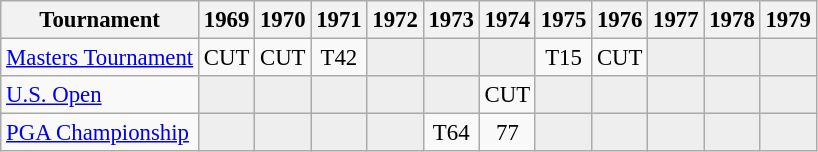<table class="wikitable" style="font-size:95%;text-align:center;">
<tr>
<th>Tournament</th>
<th>1969</th>
<th>1970</th>
<th>1971</th>
<th>1972</th>
<th>1973</th>
<th>1974</th>
<th>1975</th>
<th>1976</th>
<th>1977</th>
<th>1978</th>
<th>1979</th>
</tr>
<tr>
<td align=left><a href='#'>Masters Tournament</a></td>
<td>CUT</td>
<td>CUT</td>
<td>T42</td>
<td style="background:#eeeeee;"></td>
<td style="background:#eeeeee;"></td>
<td style="background:#eeeeee;"></td>
<td>T15</td>
<td>CUT</td>
<td style="background:#eeeeee;"></td>
<td style="background:#eeeeee;"></td>
<td style="background:#eeeeee;"></td>
</tr>
<tr>
<td align=left><a href='#'>U.S. Open</a></td>
<td style="background:#eeeeee;"></td>
<td style="background:#eeeeee;"></td>
<td style="background:#eeeeee;"></td>
<td style="background:#eeeeee;"></td>
<td style="background:#eeeeee;"></td>
<td>CUT</td>
<td style="background:#eeeeee;"></td>
<td style="background:#eeeeee;"></td>
<td style="background:#eeeeee;"></td>
<td style="background:#eeeeee;"></td>
<td style="background:#eeeeee;"></td>
</tr>
<tr>
<td align=left><a href='#'>PGA Championship</a></td>
<td style="background:#eeeeee;"></td>
<td style="background:#eeeeee;"></td>
<td style="background:#eeeeee;"></td>
<td style="background:#eeeeee;"></td>
<td>T64</td>
<td>77</td>
<td style="background:#eeeeee;"></td>
<td style="background:#eeeeee;"></td>
<td style="background:#eeeeee;"></td>
<td style="background:#eeeeee;"></td>
<td style="background:#eeeeee;"></td>
</tr>
</table>
